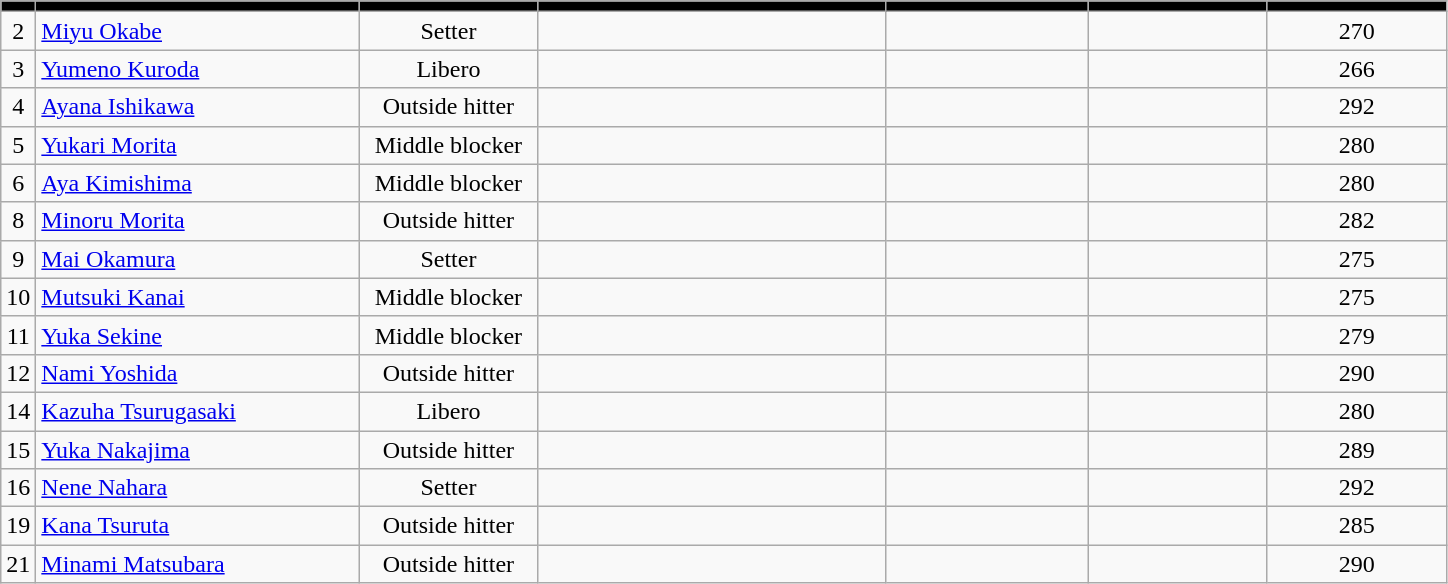<table class="wikitable sortable" style="font-size:100%; text-align:center;">
<tr>
<th style=background:#000000;"></th>
<th style="width:13em;  background:#000000;"></th>
<th style="width:7em;  background:#000000;"></th>
<th style="width:14em;  background:#000000;"></th>
<th style="width:8em;  background:#000000;"></th>
<th style="width:7em;  background:#000000;"></th>
<th style="width:7em;  background:#000000;"></th>
</tr>
<tr>
<td align=center>2</td>
<td align=left> <a href='#'>Miyu Okabe</a></td>
<td align=center>Setter</td>
<td align=right></td>
<td align=left></td>
<td align=center></td>
<td align=center>270</td>
</tr>
<tr>
<td align=center>3</td>
<td align=left> <a href='#'>Yumeno Kuroda</a></td>
<td align=center>Libero</td>
<td align=right></td>
<td align=left></td>
<td align=center></td>
<td align=center>266</td>
</tr>
<tr>
<td align=center>4</td>
<td align=left> <a href='#'>Ayana Ishikawa</a></td>
<td align=center>Outside hitter</td>
<td align=right></td>
<td align=left></td>
<td align=center></td>
<td align=center>292</td>
</tr>
<tr>
<td align=center>5</td>
<td align=left> <a href='#'>Yukari Morita</a></td>
<td align=center>Middle blocker</td>
<td align=right></td>
<td align=left></td>
<td align=center></td>
<td align=center>280</td>
</tr>
<tr>
<td align=center>6</td>
<td align=left> <a href='#'>Aya Kimishima</a></td>
<td align=center>Middle blocker</td>
<td align=right></td>
<td align=left></td>
<td align=center></td>
<td align=center>280</td>
</tr>
<tr>
<td align=center>8</td>
<td align=left> <a href='#'>Minoru Morita</a></td>
<td align=center>Outside hitter</td>
<td align=right></td>
<td align=left></td>
<td align=center></td>
<td align=center>282</td>
</tr>
<tr>
<td align=center>9</td>
<td align=left> <a href='#'>Mai Okamura</a></td>
<td align=center>Setter</td>
<td align=right></td>
<td align=left></td>
<td align=center></td>
<td align=center>275</td>
</tr>
<tr>
<td align=center>10</td>
<td align=left> <a href='#'>Mutsuki Kanai</a></td>
<td align=center>Middle blocker</td>
<td align=right></td>
<td align=left></td>
<td align=center></td>
<td align=center>275</td>
</tr>
<tr>
<td align=center>11</td>
<td align=left> <a href='#'>Yuka Sekine</a></td>
<td align=center>Middle blocker</td>
<td align=right></td>
<td align=left></td>
<td align=center></td>
<td align=center>279</td>
</tr>
<tr>
<td align=center>12</td>
<td align=left> <a href='#'>Nami Yoshida</a></td>
<td align=center>Outside hitter</td>
<td align=right></td>
<td align=left></td>
<td align=center></td>
<td align=center>290</td>
</tr>
<tr>
<td align=center>14</td>
<td align=left> <a href='#'>Kazuha Tsurugasaki</a></td>
<td align=center>Libero</td>
<td align=right></td>
<td align=left></td>
<td align=center></td>
<td align=center>280</td>
</tr>
<tr>
<td align=center>15</td>
<td align=left> <a href='#'>Yuka Nakajima</a></td>
<td align=center>Outside hitter</td>
<td align=right></td>
<td align=left></td>
<td align=center></td>
<td align=center>289</td>
</tr>
<tr>
<td align=center>16</td>
<td align=left> <a href='#'>Nene Nahara</a></td>
<td align=center>Setter</td>
<td align=right></td>
<td align=left></td>
<td align=center></td>
<td align=center>292</td>
</tr>
<tr>
<td align=center>19</td>
<td align=left> <a href='#'>Kana Tsuruta</a></td>
<td align=center>Outside hitter</td>
<td align=right></td>
<td align=left></td>
<td align=center></td>
<td align=center>285</td>
</tr>
<tr>
<td align=center>21</td>
<td align=left> <a href='#'>Minami Matsubara</a></td>
<td align=center>Outside hitter</td>
<td align=right></td>
<td align=left></td>
<td align=center></td>
<td align=center>290</td>
</tr>
</table>
